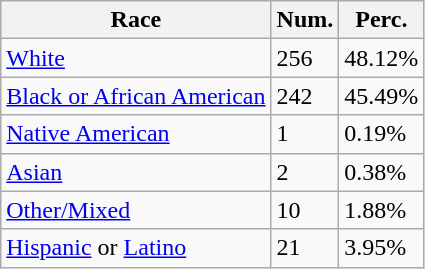<table class="wikitable">
<tr>
<th>Race</th>
<th>Num.</th>
<th>Perc.</th>
</tr>
<tr>
<td><a href='#'>White</a></td>
<td>256</td>
<td>48.12%</td>
</tr>
<tr>
<td><a href='#'>Black or African American</a></td>
<td>242</td>
<td>45.49%</td>
</tr>
<tr>
<td><a href='#'>Native American</a></td>
<td>1</td>
<td>0.19%</td>
</tr>
<tr>
<td><a href='#'>Asian</a></td>
<td>2</td>
<td>0.38%</td>
</tr>
<tr>
<td><a href='#'>Other/Mixed</a></td>
<td>10</td>
<td>1.88%</td>
</tr>
<tr>
<td><a href='#'>Hispanic</a> or <a href='#'>Latino</a></td>
<td>21</td>
<td>3.95%</td>
</tr>
</table>
